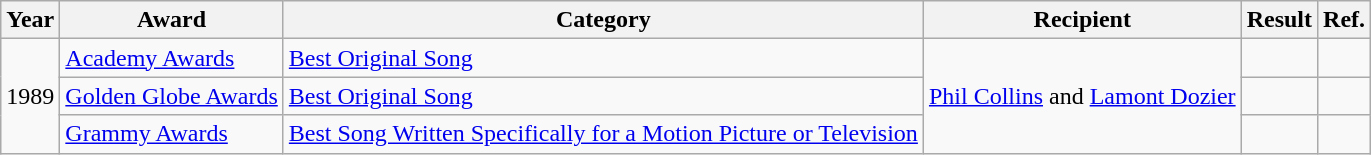<table class="wikitable">
<tr>
<th>Year</th>
<th>Award</th>
<th>Category</th>
<th>Recipient</th>
<th>Result</th>
<th>Ref.</th>
</tr>
<tr>
<td align="left" rowspan="3">1989</td>
<td><a href='#'>Academy Awards</a></td>
<td><a href='#'>Best Original Song</a></td>
<td align="left" rowspan="3"><a href='#'>Phil Collins</a> and <a href='#'>Lamont Dozier</a></td>
<td></td>
<td align="center"></td>
</tr>
<tr>
<td><a href='#'>Golden Globe Awards</a></td>
<td><a href='#'>Best Original Song</a></td>
<td></td>
<td align="center"></td>
</tr>
<tr>
<td><a href='#'>Grammy Awards</a></td>
<td><a href='#'>Best Song Written Specifically for a Motion Picture or Television</a></td>
<td></td>
<td align="center"></td>
</tr>
</table>
